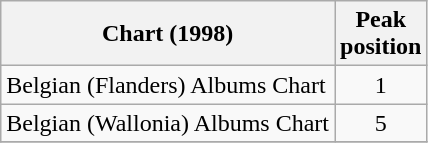<table class="wikitable sortable">
<tr>
<th align="left">Chart (1998)</th>
<th align="center">Peak<br>position</th>
</tr>
<tr>
<td align="left">Belgian (Flanders) Albums Chart</td>
<td align="center">1</td>
</tr>
<tr>
<td align="left">Belgian (Wallonia) Albums Chart</td>
<td align="center">5</td>
</tr>
<tr>
</tr>
</table>
